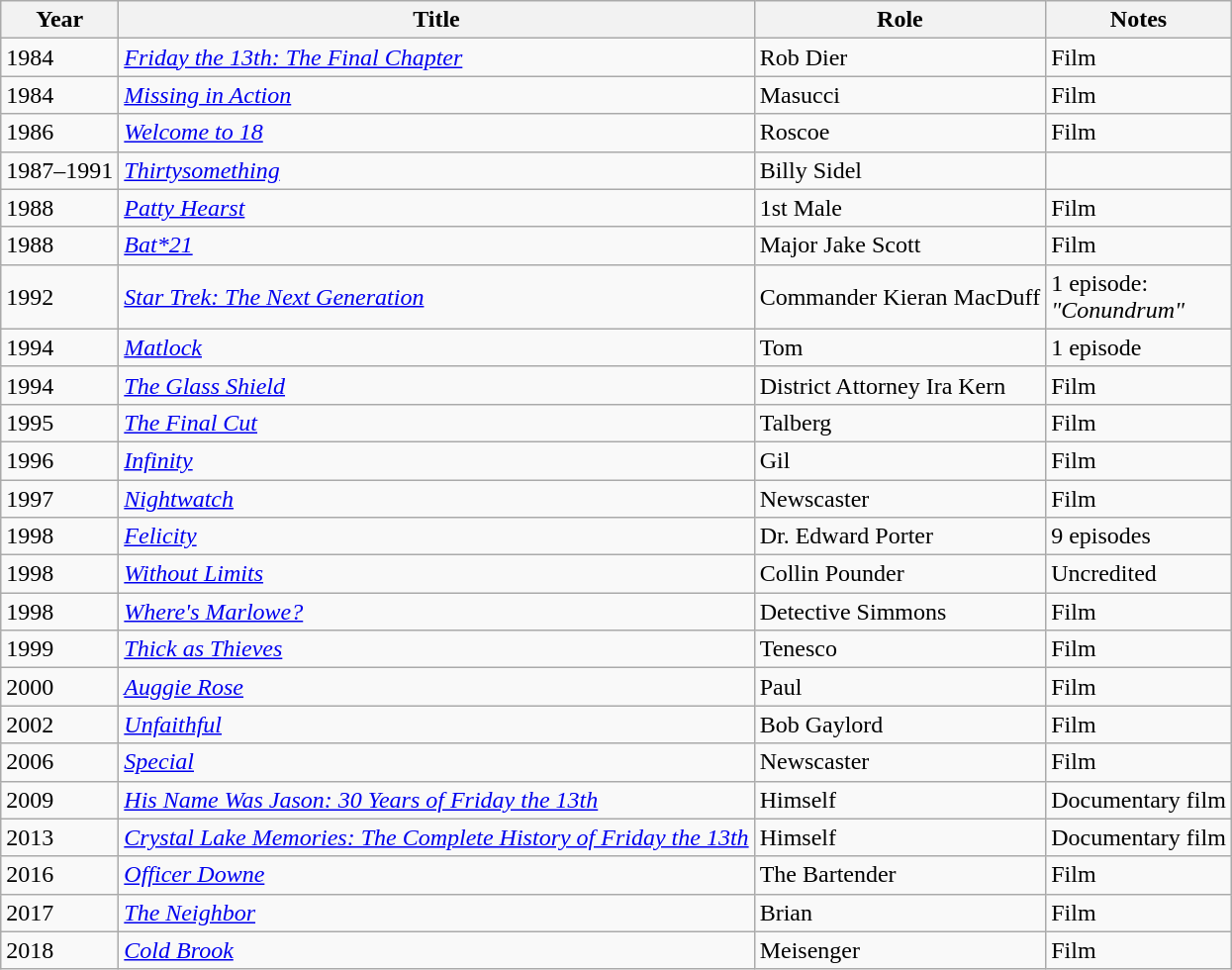<table class="wikitable">
<tr>
<th>Year</th>
<th>Title</th>
<th>Role</th>
<th>Notes</th>
</tr>
<tr>
<td>1984</td>
<td><em><a href='#'>Friday the 13th: The Final Chapter</a></em></td>
<td>Rob Dier</td>
<td>Film</td>
</tr>
<tr>
<td>1984</td>
<td><em><a href='#'>Missing in Action</a></em></td>
<td>Masucci</td>
<td>Film</td>
</tr>
<tr>
<td>1986</td>
<td><em><a href='#'>Welcome to 18</a></em></td>
<td>Roscoe</td>
<td>Film</td>
</tr>
<tr>
<td>1987–1991</td>
<td><em><a href='#'>Thirtysomething</a></em></td>
<td>Billy Sidel</td>
<td></td>
</tr>
<tr>
<td>1988</td>
<td><em><a href='#'>Patty Hearst</a></em></td>
<td>1st Male</td>
<td>Film</td>
</tr>
<tr>
<td>1988</td>
<td><em><a href='#'>Bat*21</a></em></td>
<td>Major Jake Scott</td>
<td>Film</td>
</tr>
<tr>
<td>1992</td>
<td><em><a href='#'>Star Trek: The Next Generation</a></em></td>
<td>Commander Kieran MacDuff</td>
<td>1 episode:<br><em>"Conundrum"</em></td>
</tr>
<tr>
<td>1994</td>
<td><em><a href='#'>Matlock</a></em></td>
<td>Tom</td>
<td>1 episode</td>
</tr>
<tr>
<td>1994</td>
<td><em><a href='#'>The Glass Shield</a></em></td>
<td>District Attorney Ira Kern</td>
<td>Film</td>
</tr>
<tr>
<td>1995</td>
<td><em><a href='#'>The Final Cut</a></em></td>
<td>Talberg</td>
<td>Film</td>
</tr>
<tr>
<td>1996</td>
<td><em><a href='#'>Infinity</a></em></td>
<td>Gil</td>
<td>Film</td>
</tr>
<tr>
<td>1997</td>
<td><em><a href='#'>Nightwatch</a></em></td>
<td>Newscaster</td>
<td>Film</td>
</tr>
<tr>
<td>1998</td>
<td><em><a href='#'>Felicity</a></em></td>
<td>Dr. Edward Porter</td>
<td>9 episodes</td>
</tr>
<tr>
<td>1998</td>
<td><em><a href='#'>Without Limits</a></em></td>
<td>Collin Pounder</td>
<td>Uncredited</td>
</tr>
<tr>
<td>1998</td>
<td><em><a href='#'>Where's Marlowe?</a></em></td>
<td>Detective Simmons</td>
<td>Film</td>
</tr>
<tr>
<td>1999</td>
<td><em><a href='#'>Thick as Thieves</a></em></td>
<td>Tenesco</td>
<td>Film</td>
</tr>
<tr>
<td>2000</td>
<td><em><a href='#'>Auggie Rose</a></em></td>
<td>Paul</td>
<td>Film</td>
</tr>
<tr>
<td>2002</td>
<td><em><a href='#'>Unfaithful</a></em></td>
<td>Bob Gaylord</td>
<td>Film</td>
</tr>
<tr>
<td>2006</td>
<td><em><a href='#'>Special</a></em></td>
<td>Newscaster</td>
<td>Film</td>
</tr>
<tr>
<td>2009</td>
<td><em><a href='#'>His Name Was Jason: 30 Years of Friday the 13th</a></em></td>
<td>Himself</td>
<td>Documentary film</td>
</tr>
<tr>
<td>2013</td>
<td><em><a href='#'>Crystal Lake Memories: The Complete History of Friday the 13th</a></em></td>
<td>Himself</td>
<td>Documentary film</td>
</tr>
<tr>
<td>2016</td>
<td><em><a href='#'>Officer Downe</a></em></td>
<td>The Bartender</td>
<td>Film</td>
</tr>
<tr>
<td>2017</td>
<td><em><a href='#'>The Neighbor</a></em></td>
<td>Brian</td>
<td>Film</td>
</tr>
<tr>
<td>2018</td>
<td><em><a href='#'>Cold Brook</a></em></td>
<td>Meisenger</td>
<td>Film</td>
</tr>
</table>
